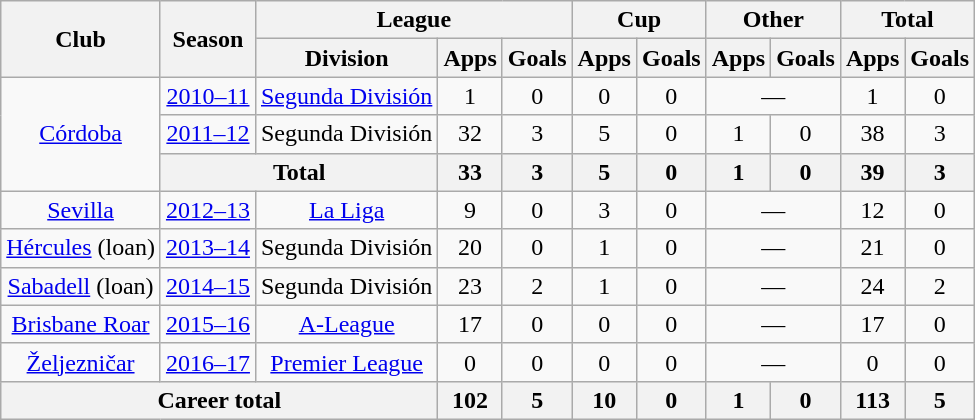<table class="wikitable" style="text-align: center;">
<tr>
<th rowspan="2">Club</th>
<th rowspan="2">Season</th>
<th colspan="3">League</th>
<th colspan="2">Cup</th>
<th colspan="2">Other</th>
<th colspan="2">Total</th>
</tr>
<tr>
<th>Division</th>
<th>Apps</th>
<th>Goals</th>
<th>Apps</th>
<th>Goals</th>
<th>Apps</th>
<th>Goals</th>
<th>Apps</th>
<th>Goals</th>
</tr>
<tr>
<td rowspan="3"><a href='#'>Córdoba</a></td>
<td><a href='#'>2010–11</a></td>
<td><a href='#'>Segunda División</a></td>
<td>1</td>
<td>0</td>
<td>0</td>
<td>0</td>
<td colspan="2">—</td>
<td>1</td>
<td>0</td>
</tr>
<tr>
<td><a href='#'>2011–12</a></td>
<td>Segunda División</td>
<td>32</td>
<td>3</td>
<td>5</td>
<td>0</td>
<td>1</td>
<td>0</td>
<td>38</td>
<td>3</td>
</tr>
<tr>
<th colspan="2">Total</th>
<th>33</th>
<th>3</th>
<th>5</th>
<th>0</th>
<th>1</th>
<th>0</th>
<th>39</th>
<th>3</th>
</tr>
<tr>
<td rowspan="1"><a href='#'>Sevilla</a></td>
<td><a href='#'>2012–13</a></td>
<td><a href='#'>La Liga</a></td>
<td>9</td>
<td>0</td>
<td>3</td>
<td>0</td>
<td colspan="2">—</td>
<td>12</td>
<td>0</td>
</tr>
<tr>
<td rowspan="1"><a href='#'>Hércules</a> (loan)</td>
<td><a href='#'>2013–14</a></td>
<td>Segunda División</td>
<td>20</td>
<td>0</td>
<td>1</td>
<td>0</td>
<td colspan="2">—</td>
<td>21</td>
<td>0</td>
</tr>
<tr>
<td rowspan="1"><a href='#'>Sabadell</a> (loan)</td>
<td><a href='#'>2014–15</a></td>
<td>Segunda División</td>
<td>23</td>
<td>2</td>
<td>1</td>
<td>0</td>
<td colspan="2">—</td>
<td>24</td>
<td>2</td>
</tr>
<tr>
<td><a href='#'>Brisbane Roar</a></td>
<td><a href='#'>2015–16</a></td>
<td><a href='#'>A-League</a></td>
<td>17</td>
<td>0</td>
<td>0</td>
<td>0</td>
<td colspan="2">—</td>
<td>17</td>
<td>0</td>
</tr>
<tr>
<td><a href='#'>Željezničar</a></td>
<td><a href='#'>2016–17</a></td>
<td><a href='#'>Premier League</a></td>
<td>0</td>
<td>0</td>
<td>0</td>
<td>0</td>
<td colspan="2">—</td>
<td>0</td>
<td>0</td>
</tr>
<tr>
<th colspan="3">Career total</th>
<th>102</th>
<th>5</th>
<th>10</th>
<th>0</th>
<th>1</th>
<th>0</th>
<th>113</th>
<th>5</th>
</tr>
</table>
